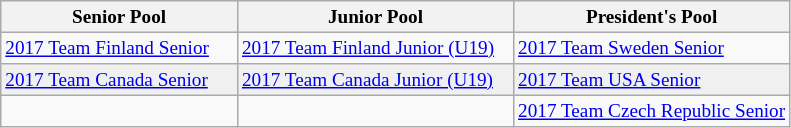<table class=wikitable style="text-align:left; font-size:80%;">
<tr>
<th width=30%>Senior Pool</th>
<th width=35%>Junior Pool</th>
<th width=35%>President's Pool</th>
</tr>
<tr>
<td> <a href='#'>2017 Team Finland Senior</a></td>
<td> <a href='#'>2017 Team Finland Junior (U19)</a></td>
<td> <a href='#'>2017 Team Sweden Senior</a></td>
</tr>
<tr bgcolor="#f0f0f0">
<td> <a href='#'>2017 Team Canada Senior</a></td>
<td> <a href='#'>2017 Team Canada Junior (U19)</a></td>
<td> <a href='#'>2017 Team USA Senior</a></td>
</tr>
<tr>
<td></td>
<td></td>
<td> <a href='#'>2017 Team Czech Republic Senior</a></td>
</tr>
</table>
